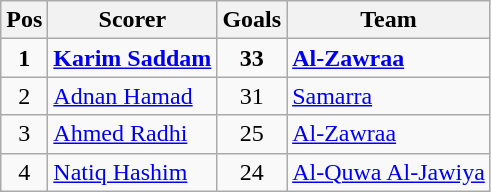<table class="wikitable">
<tr>
<th>Pos</th>
<th>Scorer</th>
<th>Goals</th>
<th>Team</th>
</tr>
<tr>
<td align=center><strong>1</strong></td>
<td><strong><a href='#'>Karim Saddam</a></strong></td>
<td align=center><strong>33</strong></td>
<td><strong><a href='#'>Al-Zawraa</a></strong></td>
</tr>
<tr>
<td align=center>2</td>
<td><a href='#'>Adnan Hamad</a></td>
<td align=center>31</td>
<td><a href='#'>Samarra</a></td>
</tr>
<tr>
<td align=center>3</td>
<td><a href='#'>Ahmed Radhi</a></td>
<td align=center>25</td>
<td><a href='#'>Al-Zawraa</a></td>
</tr>
<tr>
<td align=center>4</td>
<td><a href='#'>Natiq Hashim</a></td>
<td align=center>24</td>
<td><a href='#'>Al-Quwa Al-Jawiya</a></td>
</tr>
</table>
